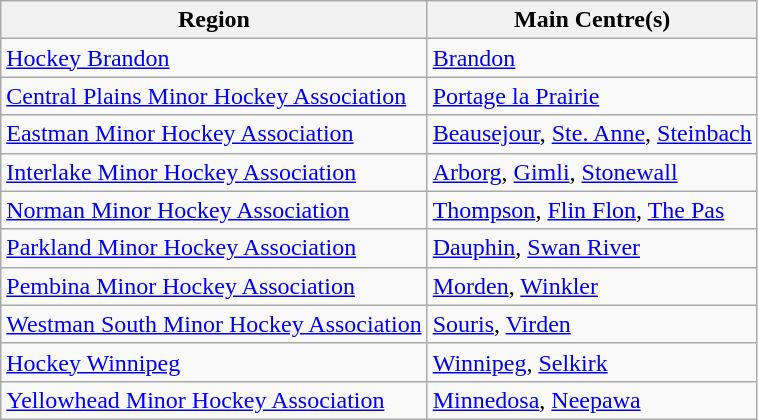<table class="wikitable">
<tr>
<th>Region</th>
<th>Main Centre(s)</th>
</tr>
<tr>
<td><a href='#'>Hockey Brandon</a></td>
<td><a href='#'>Brandon</a></td>
</tr>
<tr>
<td><a href='#'>Central Plains Minor Hockey Association</a></td>
<td><a href='#'>Portage la Prairie</a></td>
</tr>
<tr>
<td><a href='#'>Eastman Minor Hockey Association</a></td>
<td><a href='#'>Beausejour</a>, <a href='#'>Ste. Anne</a>, <a href='#'>Steinbach</a></td>
</tr>
<tr>
<td><a href='#'>Interlake Minor Hockey Association</a></td>
<td><a href='#'>Arborg</a>, <a href='#'>Gimli</a>, <a href='#'>Stonewall</a></td>
</tr>
<tr>
<td><a href='#'>Norman Minor Hockey Association</a></td>
<td><a href='#'>Thompson</a>, <a href='#'>Flin Flon</a>, <a href='#'>The Pas</a></td>
</tr>
<tr>
<td><a href='#'>Parkland Minor Hockey Association</a></td>
<td><a href='#'>Dauphin</a>, <a href='#'>Swan River</a></td>
</tr>
<tr>
<td><a href='#'>Pembina Minor Hockey Association</a></td>
<td><a href='#'>Morden</a>, <a href='#'>Winkler</a></td>
</tr>
<tr>
<td><a href='#'>Westman South Minor Hockey Association</a></td>
<td><a href='#'>Souris</a>, <a href='#'>Virden</a></td>
</tr>
<tr>
<td><a href='#'>Hockey Winnipeg</a></td>
<td><a href='#'>Winnipeg</a>, <a href='#'>Selkirk</a></td>
</tr>
<tr>
<td><a href='#'>Yellowhead Minor Hockey Association</a></td>
<td><a href='#'>Minnedosa</a>, <a href='#'>Neepawa</a></td>
</tr>
</table>
